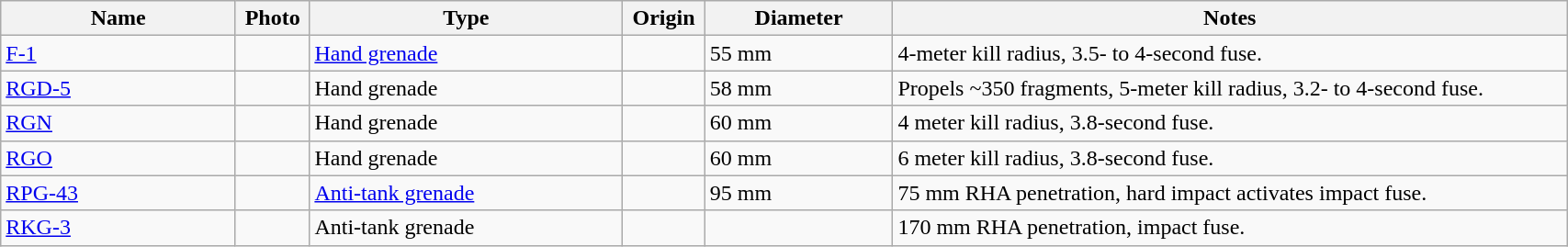<table class="wikitable" style="width:90%;">
<tr>
<th style="width:15%;">Name</th>
<th>Photo</th>
<th style="width:20%;">Type</th>
<th>Origin</th>
<th style="width:12%;">Diameter</th>
<th>Notes</th>
</tr>
<tr>
<td><a href='#'>F-1</a></td>
<td></td>
<td><a href='#'>Hand grenade</a></td>
<td></td>
<td>55 mm</td>
<td>4-meter kill radius, 3.5- to 4-second fuse.</td>
</tr>
<tr>
<td><a href='#'>RGD-5</a></td>
<td></td>
<td>Hand grenade</td>
<td></td>
<td>58 mm</td>
<td>Propels ~350 fragments, 5-meter kill radius, 3.2- to 4-second fuse.</td>
</tr>
<tr>
<td><a href='#'>RGN</a></td>
<td></td>
<td>Hand grenade</td>
<td></td>
<td>60 mm</td>
<td>4 meter kill radius, 3.8-second fuse.</td>
</tr>
<tr>
<td><a href='#'>RGO</a></td>
<td></td>
<td>Hand grenade</td>
<td></td>
<td>60 mm</td>
<td>6 meter kill radius, 3.8-second fuse.</td>
</tr>
<tr>
<td><a href='#'>RPG-43</a></td>
<td></td>
<td><a href='#'>Anti-tank grenade</a></td>
<td></td>
<td>95 mm</td>
<td>75 mm RHA penetration, hard impact activates impact fuse.</td>
</tr>
<tr>
<td><a href='#'>RKG-3</a></td>
<td></td>
<td>Anti-tank grenade</td>
<td></td>
<td></td>
<td>170 mm RHA penetration, impact fuse.</td>
</tr>
</table>
